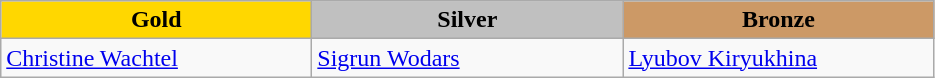<table class="wikitable" style="text-align:left">
<tr align="center">
<td width=200 bgcolor=gold><strong>Gold</strong></td>
<td width=200 bgcolor=silver><strong>Silver</strong></td>
<td width=200 bgcolor=CC9966><strong>Bronze</strong></td>
</tr>
<tr>
<td><a href='#'>Christine Wachtel</a><br><em></em></td>
<td><a href='#'>Sigrun Wodars</a><br><em></em></td>
<td><a href='#'>Lyubov Kiryukhina</a><br><em></em></td>
</tr>
</table>
